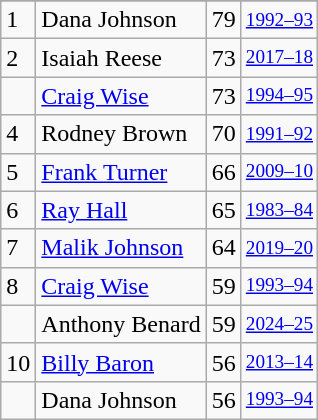<table class="wikitable">
<tr>
</tr>
<tr>
<td>1</td>
<td>Dana Johnson</td>
<td>79</td>
<td style="font-size:80%;"><a href='#'>1992–93</a></td>
</tr>
<tr>
<td>2</td>
<td>Isaiah Reese</td>
<td>73</td>
<td style="font-size:80%;"><a href='#'>2017–18</a></td>
</tr>
<tr>
<td></td>
<td><a href='#'>Craig Wise</a></td>
<td>73</td>
<td style="font-size:80%;"><a href='#'>1994–95</a></td>
</tr>
<tr>
<td>4</td>
<td>Rodney Brown</td>
<td>70</td>
<td style="font-size:80%;"><a href='#'>1991–92</a></td>
</tr>
<tr>
<td>5</td>
<td><a href='#'>Frank Turner</a></td>
<td>66</td>
<td style="font-size:80%;"><a href='#'>2009–10</a></td>
</tr>
<tr>
<td>6</td>
<td><a href='#'>Ray Hall</a></td>
<td>65</td>
<td style="font-size:80%;"><a href='#'>1983–84</a></td>
</tr>
<tr>
<td>7</td>
<td><a href='#'>Malik Johnson</a></td>
<td>64</td>
<td style="font-size:80%;"><a href='#'>2019–20</a></td>
</tr>
<tr>
<td>8</td>
<td><a href='#'>Craig Wise</a></td>
<td>59</td>
<td style="font-size:80%;"><a href='#'>1993–94</a></td>
</tr>
<tr>
<td></td>
<td>Anthony Benard</td>
<td>59</td>
<td style="font-size:80%;"><a href='#'>2024–25</a></td>
</tr>
<tr>
<td>10</td>
<td><a href='#'>Billy Baron</a></td>
<td>56</td>
<td style="font-size:80%;"><a href='#'>2013–14</a></td>
</tr>
<tr>
<td></td>
<td>Dana Johnson</td>
<td>56</td>
<td style="font-size:80%;"><a href='#'>1993–94</a></td>
</tr>
</table>
